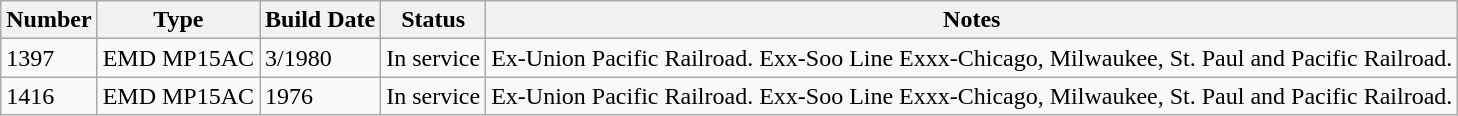<table class="wikitable">
<tr>
<th>Number</th>
<th>Type</th>
<th>Build Date</th>
<th>Status</th>
<th>Notes</th>
</tr>
<tr>
<td>1397</td>
<td>EMD MP15AC</td>
<td>3/1980</td>
<td>In service</td>
<td>Ex-Union Pacific Railroad. Exx-Soo Line Exxx-Chicago, Milwaukee, St. Paul and Pacific Railroad.</td>
</tr>
<tr>
<td>1416</td>
<td>EMD MP15AC</td>
<td>1976</td>
<td>In service</td>
<td>Ex-Union Pacific Railroad. Exx-Soo Line Exxx-Chicago, Milwaukee, St. Paul and Pacific Railroad.</td>
</tr>
</table>
